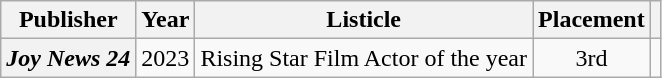<table class="wikitable plainrowheaders sortable" style="text-align:center">
<tr>
<th scope="col">Publisher</th>
<th scope="col">Year</th>
<th scope="col">Listicle</th>
<th scope="col">Placement</th>
<th scope="col" class="unsortable"></th>
</tr>
<tr>
<th scope="row"><em>Joy News 24</em></th>
<td>2023</td>
<td style="text-align:left">Rising Star Film Actor of the year</td>
<td>3rd</td>
<td></td>
</tr>
</table>
